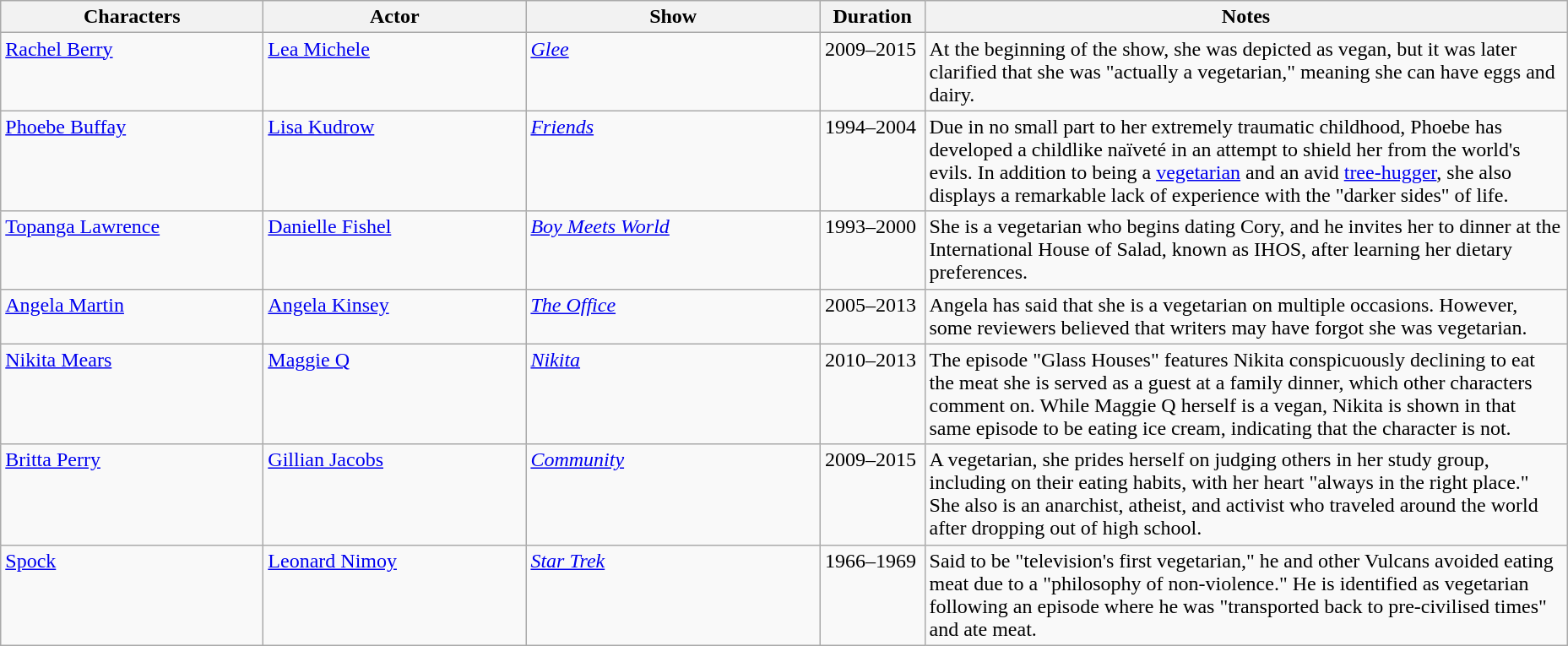<table class="sortable wikitable" style="margins:auto; width=100%;">
<tr>
<th style="width:200px">Characters</th>
<th style="width:200px">Actor</th>
<th style="width:225px;">Show</th>
<th style="width:75px;">Duration</th>
<th style="width:500px;">Notes</th>
</tr>
<tr valign="top">
<td><a href='#'>Rachel Berry</a></td>
<td><a href='#'>Lea Michele</a></td>
<td><em><a href='#'>Glee</a></em></td>
<td>2009–2015</td>
<td>At the beginning of the show, she was depicted as vegan, but it was later clarified that she was "actually a vegetarian," meaning she can have eggs and dairy.</td>
</tr>
<tr valign="top">
<td><a href='#'>Phoebe Buffay</a></td>
<td><a href='#'>Lisa Kudrow</a></td>
<td><em><a href='#'>Friends</a></em></td>
<td>1994–2004</td>
<td>Due in no small part to her extremely traumatic childhood, Phoebe has developed a childlike naïveté in an attempt to shield her from the world's evils. In addition to being a <a href='#'>vegetarian</a> and an avid <a href='#'>tree-hugger</a>, she also displays a remarkable lack of experience with the "darker sides" of life.</td>
</tr>
<tr valign="top">
<td><a href='#'>Topanga Lawrence</a></td>
<td><a href='#'>Danielle Fishel</a></td>
<td><em><a href='#'>Boy Meets World</a></em></td>
<td>1993–2000</td>
<td>She is a vegetarian who begins dating Cory, and he invites her to dinner at the International House of Salad, known as IHOS, after learning her dietary preferences.</td>
</tr>
<tr valign="top">
<td><a href='#'>Angela Martin</a></td>
<td><a href='#'>Angela Kinsey</a></td>
<td><em><a href='#'>The Office</a></em></td>
<td>2005–2013</td>
<td>Angela has said that she is a vegetarian on multiple occasions. However, some reviewers believed that writers may have forgot she was vegetarian.</td>
</tr>
<tr valign="top">
<td><a href='#'>Nikita Mears</a></td>
<td><a href='#'>Maggie Q</a></td>
<td><em><a href='#'>Nikita</a></em></td>
<td>2010–2013</td>
<td>The episode "Glass Houses" features Nikita conspicuously declining to eat the meat she is served as a guest at a family dinner, which other characters comment on. While Maggie Q herself is a vegan, Nikita is shown in that same episode to be eating ice cream, indicating that the character is not.</td>
</tr>
<tr valign="top">
<td><a href='#'>Britta Perry</a></td>
<td><a href='#'>Gillian Jacobs</a></td>
<td><em><a href='#'>Community</a></em></td>
<td>2009–2015</td>
<td>A vegetarian, she prides herself on judging others in her study group, including on their eating habits, with her heart "always in the right place." She also is an anarchist, atheist, and activist who traveled around the world after dropping out of high school.</td>
</tr>
<tr valign="top">
<td><a href='#'>Spock</a></td>
<td><a href='#'>Leonard Nimoy</a></td>
<td><em><a href='#'>Star Trek</a></em></td>
<td>1966–1969</td>
<td>Said to be "television's first vegetarian," he and other Vulcans avoided eating meat due to a "philosophy of non-violence." He is identified as vegetarian following an episode where he was "transported back to pre-civilised times" and ate meat.</td>
</tr>
</table>
